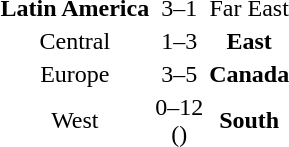<table>
<tr>
<td align=center><strong>Latin America</strong></td>
<td align=center>3–1</td>
<td align=center>Far East</td>
</tr>
<tr>
<td align=center>Central</td>
<td align=center>1–3</td>
<td align=center><strong>East</strong></td>
</tr>
<tr>
<td align=center>Europe</td>
<td align=center>3–5</td>
<td align=center><strong>Canada</strong></td>
</tr>
<tr>
<td align=center>West</td>
<td align=center>0–12<br>()</td>
<td align=center><strong>South</strong></td>
</tr>
</table>
